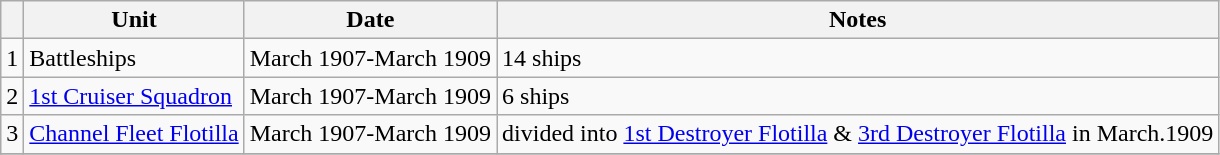<table class=wikitable>
<tr>
<th></th>
<th>Unit</th>
<th>Date</th>
<th>Notes</th>
</tr>
<tr>
<td>1</td>
<td>Battleships</td>
<td>March 1907-March 1909</td>
<td>14 ships</td>
</tr>
<tr>
<td>2</td>
<td><a href='#'>1st Cruiser Squadron</a></td>
<td>March 1907-March 1909</td>
<td>6 ships</td>
</tr>
<tr>
<td>3</td>
<td><a href='#'>Channel Fleet Flotilla</a></td>
<td>March 1907-March 1909</td>
<td>divided into <a href='#'>1st Destroyer Flotilla</a> &  <a href='#'>3rd Destroyer Flotilla</a> in March.1909</td>
</tr>
<tr>
</tr>
</table>
